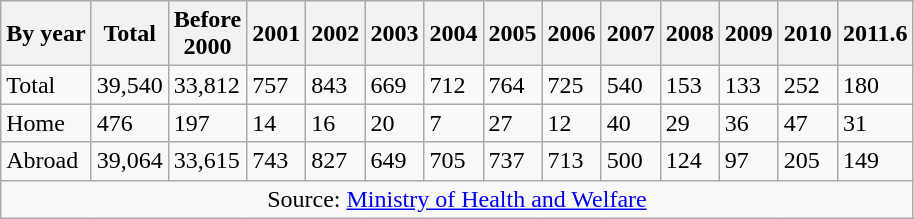<table class="wikitable">
<tr>
<th>By year</th>
<th>Total</th>
<th>Before<br> 2000</th>
<th>2001</th>
<th>2002</th>
<th>2003</th>
<th>2004</th>
<th>2005</th>
<th>2006</th>
<th>2007</th>
<th>2008</th>
<th>2009</th>
<th>2010</th>
<th>2011.6</th>
</tr>
<tr>
<td>Total</td>
<td>39,540</td>
<td>33,812</td>
<td>757</td>
<td>843</td>
<td>669</td>
<td>712</td>
<td>764</td>
<td>725</td>
<td>540</td>
<td>153</td>
<td>133</td>
<td>252</td>
<td>180</td>
</tr>
<tr>
<td>Home</td>
<td>476</td>
<td>197</td>
<td>14</td>
<td>16</td>
<td>20</td>
<td>7</td>
<td>27</td>
<td>12</td>
<td>40</td>
<td>29</td>
<td>36</td>
<td>47</td>
<td>31</td>
</tr>
<tr>
<td>Abroad</td>
<td>39,064</td>
<td>33,615</td>
<td>743</td>
<td>827</td>
<td>649</td>
<td>705</td>
<td>737</td>
<td>713</td>
<td>500</td>
<td>124</td>
<td>97</td>
<td>205</td>
<td>149</td>
</tr>
<tr>
<td colspan="14" style="text-align:center">Source: <a href='#'>Ministry of Health and Welfare</a></td>
</tr>
</table>
